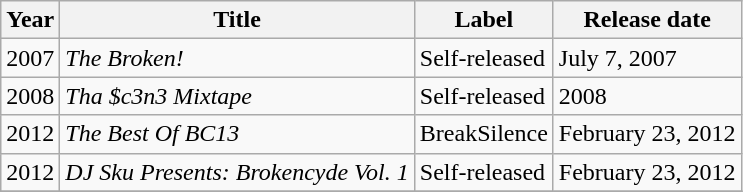<table class="wikitable">
<tr>
<th>Year</th>
<th>Title</th>
<th>Label</th>
<th>Release date</th>
</tr>
<tr>
<td>2007</td>
<td><em>The Broken!</em></td>
<td>Self-released</td>
<td>July 7, 2007</td>
</tr>
<tr>
<td>2008</td>
<td><em>Tha $c3n3 Mixtape</em></td>
<td>Self-released</td>
<td>2008</td>
</tr>
<tr>
<td>2012</td>
<td><em>The Best Of BC13</em></td>
<td>BreakSilence</td>
<td>February 23, 2012</td>
</tr>
<tr>
<td>2012</td>
<td><em>DJ Sku Presents: Brokencyde Vol. 1</em></td>
<td>Self-released</td>
<td>February 23, 2012</td>
</tr>
<tr>
</tr>
</table>
